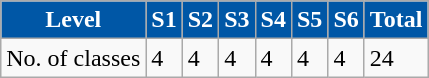<table class="wikitable">
<tr>
<th style="background:#0057a6;color:white">Level</th>
<th style="background:#0057a6;color:white">S1</th>
<th style="background:#0057a6;color:white">S2</th>
<th style="background:#0057a6;color:white">S3</th>
<th style="background:#0057a6;color:white">S4</th>
<th style="background:#0057a6;color:white">S5</th>
<th style="background:#0057a6;color:white">S6</th>
<th style="background:#0057a6;color:white">Total</th>
</tr>
<tr>
<td>No. of classes</td>
<td>4</td>
<td>4</td>
<td>4</td>
<td>4</td>
<td>4</td>
<td>4</td>
<td>24</td>
</tr>
</table>
